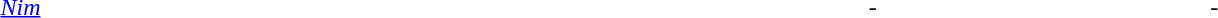<table style="width:100%;">
<tr>
<td style="width:46%;"><em><a href='#'>Nim</a></em></td>
<td style="width:18%;">-</td>
<td style="width:18%;">-</td>
<td style="width:18%;"></td>
</tr>
</table>
